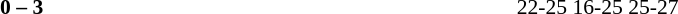<table width=100% cellspacing=1>
<tr>
<th width=20%></th>
<th width=12%></th>
<th width=20%></th>
<th width=33%></th>
<td></td>
</tr>
<tr style=font-size:90%>
<td align=right></td>
<td align=center><strong>0 – 3</strong></td>
<td><strong></strong></td>
<td>22-25 16-25 25-27</td>
</tr>
</table>
